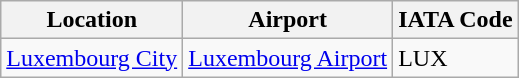<table class="wikitable">
<tr>
<th>Location</th>
<th>Airport</th>
<th>IATA Code</th>
</tr>
<tr>
<td><a href='#'>Luxembourg City</a></td>
<td><a href='#'>Luxembourg Airport</a></td>
<td>LUX</td>
</tr>
</table>
